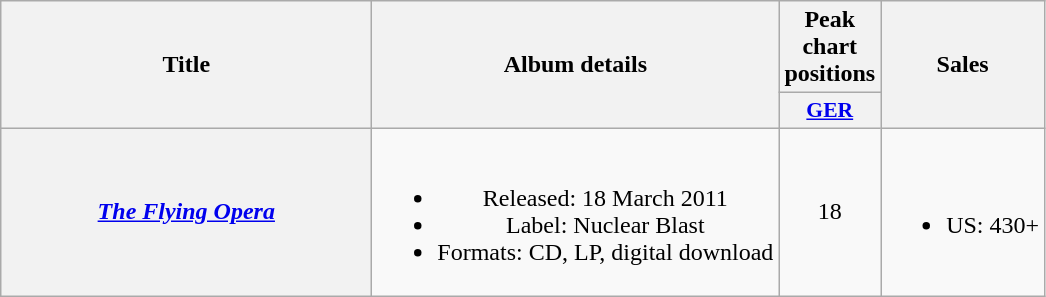<table class="wikitable plainrowheaders" style="text-align:center;">
<tr>
<th scope="col" rowspan="2" style="width:15em;">Title</th>
<th scope="col" rowspan="2">Album details</th>
<th scope="col">Peak chart positions</th>
<th scope="col" rowspan="2">Sales</th>
</tr>
<tr>
<th scope="col" style="width:3em;font-size:90%;"><a href='#'>GER</a><br></th>
</tr>
<tr>
<th scope="row"><em><a href='#'>The Flying Opera</a></em></th>
<td><br><ul><li>Released: 18 March 2011</li><li>Label: Nuclear Blast</li><li>Formats: CD, LP, digital download</li></ul></td>
<td style="text-align:center;">18</td>
<td><br><ul><li>US: 430+</li></ul></td>
</tr>
</table>
